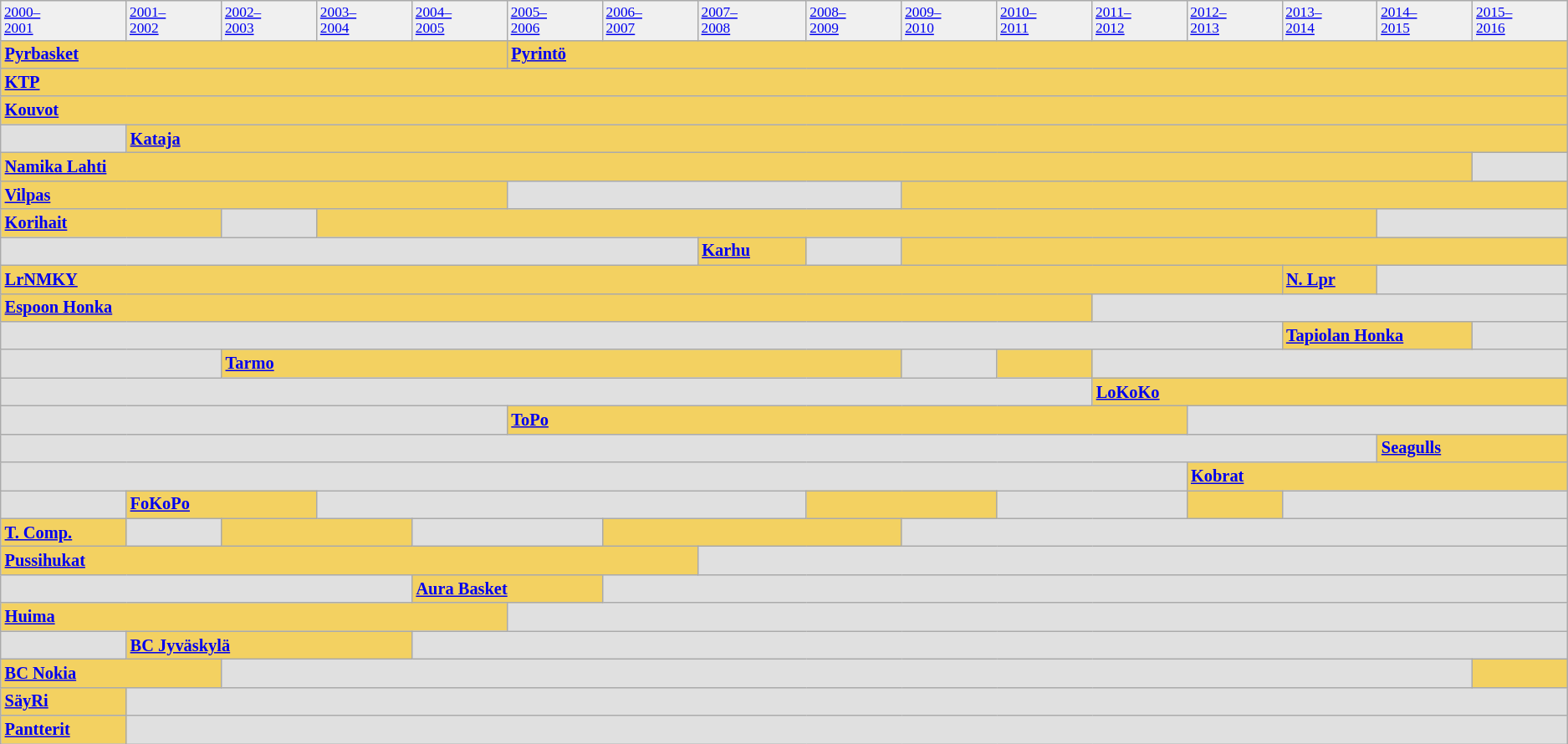<table class="wikitable" style="font-size: 85%">
<tr bgcolor=#F0F0F0 style="font-size: 85%;">
<td width=2.63%><a href='#'>2000–<br>2001</a></td>
<td width="2.63%"><a href='#'>2001–<br>2002</a></td>
<td width="2.63%"><a href='#'>2002–<br>2003</a></td>
<td width="2.63%"><a href='#'>2003–<br>2004</a></td>
<td width="2.63%"><a href='#'>2004–<br>2005</a></td>
<td width="2.63%"><a href='#'>2005–<br>2006</a></td>
<td width="2.63%"><a href='#'>2006–<br>2007</a></td>
<td width="2.63%"><a href='#'>2007–<br>2008</a></td>
<td width="2.63%"><a href='#'>2008–<br>2009</a></td>
<td width="2.63%"><a href='#'>2009–<br>2010</a></td>
<td width="2.63%"><a href='#'>2010–<br>2011</a></td>
<td width="2.63%"><a href='#'>2011–<br>2012</a></td>
<td width="2.63%"><a href='#'>2012–<br>2013</a></td>
<td width="2.63%"><a href='#'>2013–<br>2014</a></td>
<td width="2.63%"><a href='#'>2014–<br>2015</a></td>
<td width="2.63%"><a href='#'>2015–<br>2016</a></td>
</tr>
<tr bgcolor=#E0E0E0>
<td colspan=5 style="color: white; background-color: #F3D161"><strong><a href='#'>Pyrbasket</a></strong></td>
<td colspan=11 style="color: white; background-color: #F3D161"><strong><a href='#'>Pyrintö</a></strong></td>
</tr>
<tr bgcolor=#E0E0E0>
<td colspan=16 style="color: white; background-color: #F3D161"><strong><a href='#'>KTP</a></strong></td>
</tr>
<tr bgcolor=#E0E0E0>
<td colspan=16 style="color: white; background-color: #F3D161"><strong><a href='#'>Kouvot</a></strong></td>
</tr>
<tr bgcolor=#E0E0E0>
<td colspan=1></td>
<td colspan=15 style="color: white; background-color: #F3D161"><strong><a href='#'>Kataja</a></strong></td>
</tr>
<tr bgcolor=#E0E0E0>
<td colspan=15 style="color: white; background-color: #F3D161"><strong><a href='#'>Namika Lahti</a></strong></td>
<td colspan=1></td>
</tr>
<tr bgcolor=#E0E0E0>
<td colspan=5 style="color: white; background-color: #F3D161"><strong><a href='#'>Vilpas</a></strong></td>
<td colspan=4></td>
<td colspan=7 style="color: white; background-color: #F3D161"></td>
</tr>
<tr bgcolor=#E0E0E0>
<td colspan=2 style="color: white; background-color: #F3D161"><strong><a href='#'>Korihait</a></strong></td>
<td colspan=1></td>
<td colspan=11 style="color: white; background-color: #F3D161"></td>
<td colspan=2></td>
</tr>
<tr bgcolor=#E0E0E0>
<td colspan=7></td>
<td colspan=1 style="color: white; background-color: #F3D161"><strong><a href='#'>Karhu</a></strong></td>
<td colspan=1></td>
<td colspan=7 style="color: white; background-color: #F3D161"></td>
</tr>
<tr bgcolor=#E0E0E0>
<td colspan=13 style="color: white; background-color: #F3D161"><strong><a href='#'>LrNMKY</a></strong></td>
<td colspan=1 style="color: white; background-color: #F3D161"><strong><a href='#'>N. Lpr</a></strong></td>
<td colspan=2></td>
</tr>
<tr bgcolor=#E0E0E0>
<td colspan=11 style="color: white; background-color: #F3D161"><strong><a href='#'>Espoon Honka</a></strong></td>
<td colspan=5></td>
</tr>
<tr bgcolor=#E0E0E0>
<td colspan=13></td>
<td colspan=2 style="color: white; background-color: #F3D161"><strong><a href='#'>Tapiolan Honka</a></strong></td>
<td colspan=1></td>
</tr>
<tr bgcolor=#E0E0E0>
<td colspan=2></td>
<td colspan=7 style="color: white; background-color: #F3D161"><strong><a href='#'>Tarmo</a></strong></td>
<td colspan=1></td>
<td colspan=1 style="color: white; background-color: #F3D161"></td>
<td colspan=5></td>
</tr>
<tr bgcolor=#E0E0E0>
<td colspan=11></td>
<td colspan=5 style="color: white; background-color: #F3D161"><strong><a href='#'>LoKoKo</a></strong></td>
</tr>
<tr bgcolor=#E0E0E0>
<td colspan=5></td>
<td colspan=7 style="color: white; background-color: #F3D161"><strong><a href='#'>ToPo</a></strong></td>
<td colspan=4></td>
</tr>
<tr bgcolor=#E0E0E0>
<td colspan=14></td>
<td colspan=2 style="color: white; background-color: #F3D161"><strong><a href='#'>Seagulls</a></strong></td>
</tr>
<tr bgcolor=#E0E0E0>
<td colspan=12></td>
<td colspan=4 style="color: white; background-color: #F3D161"><strong><a href='#'>Kobrat</a></strong></td>
</tr>
<tr bgcolor=#E0E0E0>
<td colspan=1></td>
<td colspan=2 style="color: white; background-color: #F3D161"><strong><a href='#'>FoKoPo</a></strong></td>
<td colspan=5></td>
<td colspan=2 style="color: white; background-color: #F3D161"></td>
<td colspan=2></td>
<td colspan=1 style="color: white; background-color: #F3D161"></td>
<td colspan=3></td>
</tr>
<tr bgcolor=#E0E0E0>
<td colspan=1 style="color: white; background-color: #F3D161"><strong><a href='#'>T. Comp.</a></strong></td>
<td colspan=1></td>
<td colspan=2 style="color: white; background-color: #F3D161"></td>
<td colspan=2></td>
<td colspan=3 style="color: white; background-color: #F3D161"></td>
<td colspan=7></td>
</tr>
<tr bgcolor=#E0E0E0>
<td colspan=7 style="color: white; background-color: #F3D161"><strong><a href='#'>Pussihukat</a></strong></td>
<td colspan=9></td>
</tr>
<tr bgcolor=#E0E0E0>
<td colspan=4></td>
<td colspan=2 style="color: white; background-color: #F3D161"><strong><a href='#'>Aura Basket</a></strong></td>
<td colspan=10></td>
</tr>
<tr bgcolor=#E0E0E0>
<td colspan=5 style="color: white; background-color: #F3D161"><strong><a href='#'>Huima</a></strong></td>
<td colspan=11></td>
</tr>
<tr bgcolor=#E0E0E0>
<td colspan=1></td>
<td colspan=3 style="color: white; background-color: #F3D161"><strong><a href='#'>BC Jyväskylä</a></strong></td>
<td colspan=12></td>
</tr>
<tr bgcolor=#E0E0E0>
<td colspan=2 style="color: white; background-color: #F3D161"><strong><a href='#'>BC Nokia</a></strong></td>
<td colspan=13></td>
<td colspan=1 style="color: white; background-color: #F3D161"></td>
</tr>
<tr bgcolor=#E0E0E0>
<td colspan=1 style="color: white; background-color: #F3D161"><strong><a href='#'>SäyRi</a></strong></td>
<td colspan=15></td>
</tr>
<tr bgcolor=#E0E0E0>
<td colspan=1 style="color: white; background-color: #F3D161"><strong><a href='#'>Pantterit</a></strong></td>
<td colspan=15></td>
</tr>
</table>
